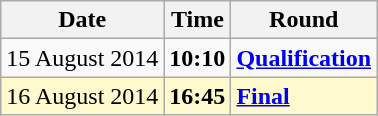<table class="wikitable">
<tr>
<th>Date</th>
<th>Time</th>
<th>Round</th>
</tr>
<tr>
<td>15 August 2014</td>
<td><strong>10:10</strong></td>
<td><strong><a href='#'>Qualification</a></strong></td>
</tr>
<tr style=background:lemonchiffon>
<td>16 August 2014</td>
<td><strong>16:45</strong></td>
<td><strong><a href='#'>Final</a></strong></td>
</tr>
</table>
